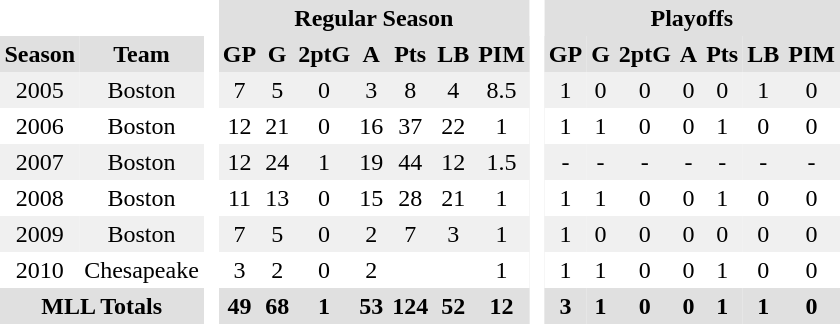<table BORDER="0" CELLPADDING="3" CELLSPACING="0">
<tr ALIGN="center" bgcolor="#e0e0e0">
<th colspan="2" bgcolor="#ffffff"> </th>
<th rowspan="99" bgcolor="#ffffff"> </th>
<th colspan="7">Regular Season</th>
<th rowspan="99" bgcolor="#ffffff"> </th>
<th colspan="7">Playoffs</th>
</tr>
<tr ALIGN="center" bgcolor="#e0e0e0">
<th>Season</th>
<th>Team</th>
<th>GP</th>
<th>G</th>
<th>2ptG</th>
<th>A</th>
<th>Pts</th>
<th>LB</th>
<th>PIM</th>
<th>GP</th>
<th>G</th>
<th>2ptG</th>
<th>A</th>
<th>Pts</th>
<th>LB</th>
<th>PIM</th>
</tr>
<tr ALIGN="center" bgcolor="#f0f0f0">
<td>2005</td>
<td>Boston</td>
<td>7</td>
<td>5</td>
<td>0</td>
<td>3</td>
<td>8</td>
<td>4</td>
<td>8.5</td>
<td>1</td>
<td>0</td>
<td>0</td>
<td>0</td>
<td>0</td>
<td>1</td>
<td>0</td>
</tr>
<tr ALIGN="center">
<td>2006</td>
<td>Boston</td>
<td>12</td>
<td>21</td>
<td>0</td>
<td>16</td>
<td>37</td>
<td>22</td>
<td>1</td>
<td>1</td>
<td>1</td>
<td>0</td>
<td>0</td>
<td>1</td>
<td>0</td>
<td>0</td>
</tr>
<tr ALIGN="center" bgcolor="#f0f0f0">
<td>2007</td>
<td>Boston</td>
<td>12</td>
<td>24</td>
<td>1</td>
<td>19</td>
<td>44</td>
<td>12</td>
<td>1.5</td>
<td>-</td>
<td>-</td>
<td>-</td>
<td>-</td>
<td>-</td>
<td>-</td>
<td>-</td>
</tr>
<tr ALIGN="center">
<td>2008</td>
<td>Boston</td>
<td>11</td>
<td>13</td>
<td>0</td>
<td>15</td>
<td>28</td>
<td>21</td>
<td>1</td>
<td>1</td>
<td>1</td>
<td>0</td>
<td>0</td>
<td>1</td>
<td>0</td>
<td>0</td>
</tr>
<tr ALIGN="center" bgcolor="#f0f0f0">
<td>2009</td>
<td>Boston</td>
<td>7</td>
<td>5</td>
<td>0</td>
<td>2</td>
<td>7</td>
<td>3</td>
<td>1</td>
<td>1</td>
<td>0</td>
<td>0</td>
<td>0</td>
<td>0</td>
<td>0</td>
<td>0</td>
</tr>
<tr ALIGN="center">
<td>2010</td>
<td>Chesapeake</td>
<td>3</td>
<td>2</td>
<td>0</td>
<td>2</td>
<td></td>
<td></td>
<td>1</td>
<td>1</td>
<td>1</td>
<td>0</td>
<td>0</td>
<td>1</td>
<td>0</td>
<td>0</td>
</tr>
<tr ALIGN="center" bgcolor="#e0e0e0">
<th colspan="2">MLL Totals</th>
<th>49</th>
<th>68</th>
<th>1</th>
<th>53</th>
<th>124</th>
<th>52</th>
<th>12</th>
<th>3</th>
<th>1</th>
<th>0</th>
<th>0</th>
<th>1</th>
<th>1</th>
<th>0</th>
</tr>
</table>
